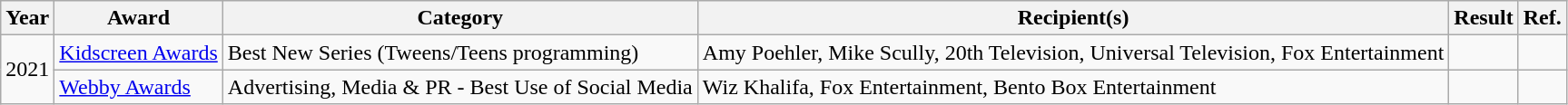<table class="wikitable">
<tr>
<th>Year</th>
<th>Award</th>
<th>Category</th>
<th>Recipient(s)</th>
<th>Result</th>
<th>Ref.</th>
</tr>
<tr>
<td rowspan="2">2021</td>
<td><a href='#'>Kidscreen Awards</a></td>
<td>Best New Series (Tweens/Teens programming)</td>
<td>Amy Poehler, Mike Scully, 20th Television, Universal Television, Fox Entertainment</td>
<td></td>
<td style="text-align:center;"></td>
</tr>
<tr>
<td><a href='#'>Webby Awards</a></td>
<td>Advertising, Media & PR - Best Use of Social Media</td>
<td>Wiz Khalifa, Fox Entertainment, Bento Box Entertainment</td>
<td></td>
<td style="text-align:center;"></td>
</tr>
</table>
